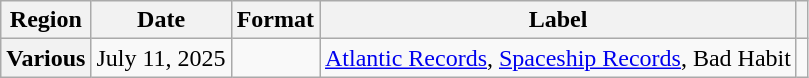<table class="wikitable plainrowheaders">
<tr>
<th scope="col">Region</th>
<th scope="col">Date</th>
<th scope="col">Format</th>
<th scope="col">Label</th>
<th scope="col"></th>
</tr>
<tr>
<th scope="row">Various</th>
<td>July 11, 2025</td>
<td></td>
<td><a href='#'>Atlantic Records</a>, <a href='#'>Spaceship Records</a>, Bad Habit</td>
<td style="text-align:center;"></td>
</tr>
</table>
